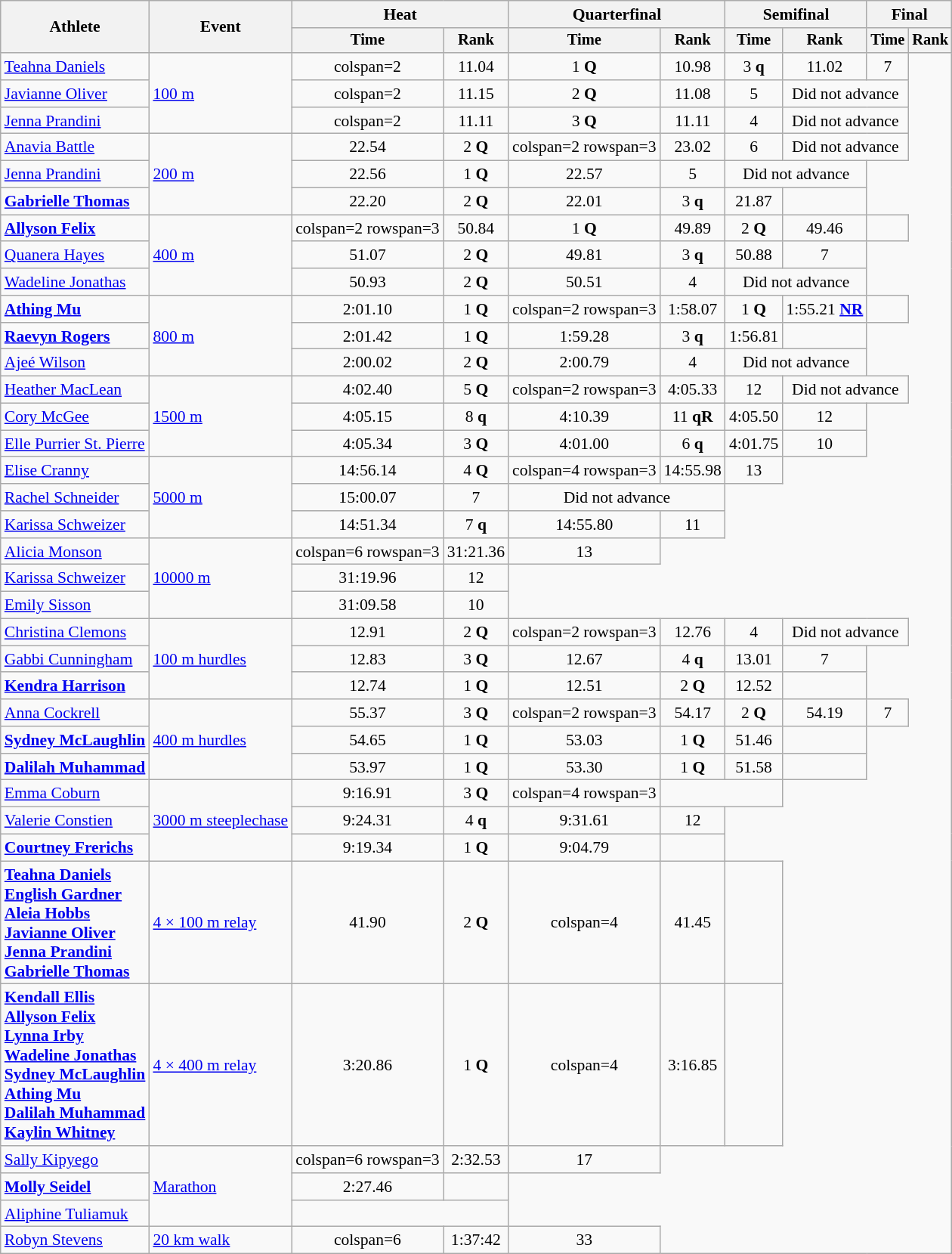<table class=wikitable style=font-size:90%;text-align:center>
<tr>
<th rowspan=2>Athlete</th>
<th rowspan=2>Event</th>
<th colspan=2>Heat</th>
<th colspan=2>Quarterfinal</th>
<th colspan=2>Semifinal</th>
<th colspan=2>Final</th>
</tr>
<tr style=font-size:95%>
<th>Time</th>
<th>Rank</th>
<th>Time</th>
<th>Rank</th>
<th>Time</th>
<th>Rank</th>
<th>Time</th>
<th>Rank</th>
</tr>
<tr>
<td align=left><a href='#'>Teahna Daniels</a></td>
<td align=left rowspan=3><a href='#'>100 m</a></td>
<td>colspan=2 </td>
<td>11.04</td>
<td>1 <strong>Q</strong></td>
<td>10.98</td>
<td>3 <strong>q</strong></td>
<td>11.02</td>
<td>7</td>
</tr>
<tr>
<td align=left><a href='#'>Javianne Oliver</a></td>
<td>colspan=2 </td>
<td>11.15</td>
<td>2 <strong>Q</strong></td>
<td>11.08</td>
<td>5</td>
<td colspan=2>Did not advance</td>
</tr>
<tr>
<td align=left><a href='#'>Jenna Prandini</a></td>
<td>colspan=2 </td>
<td>11.11</td>
<td>3 <strong>Q</strong></td>
<td>11.11</td>
<td>4</td>
<td colspan=2>Did not advance</td>
</tr>
<tr>
<td align=left><a href='#'>Anavia Battle</a></td>
<td align=left rowspan=3><a href='#'>200 m</a></td>
<td>22.54</td>
<td>2 <strong>Q</strong></td>
<td>colspan=2 rowspan=3 </td>
<td>23.02</td>
<td>6</td>
<td colspan=2>Did not advance</td>
</tr>
<tr>
<td align=left><a href='#'>Jenna Prandini</a></td>
<td>22.56</td>
<td>1 <strong>Q</strong></td>
<td>22.57</td>
<td>5</td>
<td colspan=2>Did not advance</td>
</tr>
<tr>
<td align=left><strong><a href='#'>Gabrielle Thomas</a></strong></td>
<td>22.20</td>
<td>2 <strong>Q</strong></td>
<td>22.01</td>
<td>3 <strong>q</strong></td>
<td>21.87</td>
<td></td>
</tr>
<tr>
<td align=left><strong><a href='#'>Allyson Felix</a></strong></td>
<td align=left rowspan=3><a href='#'>400 m</a></td>
<td>colspan=2 rowspan=3 </td>
<td>50.84</td>
<td>1 <strong>Q</strong></td>
<td>49.89</td>
<td>2 <strong>Q</strong></td>
<td>49.46</td>
<td></td>
</tr>
<tr>
<td align=left><a href='#'>Quanera Hayes</a></td>
<td>51.07</td>
<td>2 <strong>Q</strong></td>
<td>49.81</td>
<td>3 <strong>q</strong></td>
<td>50.88</td>
<td>7</td>
</tr>
<tr>
<td align=left><a href='#'>Wadeline Jonathas</a></td>
<td>50.93</td>
<td>2 <strong>Q</strong></td>
<td>50.51</td>
<td>4</td>
<td colspan=2>Did not advance</td>
</tr>
<tr>
<td align=left><strong><a href='#'>Athing Mu</a></strong></td>
<td align=left rowspan=3><a href='#'>800 m</a></td>
<td>2:01.10</td>
<td>1 <strong>Q</strong></td>
<td>colspan=2 rowspan=3 </td>
<td>1:58.07</td>
<td>1 <strong>Q</strong></td>
<td>1:55.21 <strong><a href='#'>NR</a></strong></td>
<td></td>
</tr>
<tr>
<td align=left><strong><a href='#'>Raevyn Rogers</a></strong></td>
<td>2:01.42</td>
<td>1 <strong>Q</strong></td>
<td>1:59.28</td>
<td>3 <strong>q</strong></td>
<td>1:56.81</td>
<td></td>
</tr>
<tr>
<td align=left><a href='#'>Ajeé Wilson</a></td>
<td>2:00.02</td>
<td>2 <strong>Q</strong></td>
<td>2:00.79</td>
<td>4</td>
<td colspan=2>Did not advance</td>
</tr>
<tr>
<td align=left><a href='#'>Heather MacLean</a></td>
<td align=left rowspan=3><a href='#'>1500 m</a></td>
<td>4:02.40</td>
<td>5 <strong>Q</strong></td>
<td>colspan=2 rowspan=3 </td>
<td>4:05.33</td>
<td>12</td>
<td colspan=2>Did not advance</td>
</tr>
<tr>
<td align=left><a href='#'>Cory McGee</a></td>
<td>4:05.15</td>
<td>8 <strong>q</strong></td>
<td>4:10.39</td>
<td>11 <strong>qR</strong></td>
<td>4:05.50</td>
<td>12</td>
</tr>
<tr>
<td align=left><a href='#'>Elle Purrier St. Pierre</a></td>
<td>4:05.34</td>
<td>3 <strong>Q</strong></td>
<td>4:01.00</td>
<td>6 <strong>q</strong></td>
<td>4:01.75</td>
<td>10</td>
</tr>
<tr>
<td align=left><a href='#'>Elise Cranny</a></td>
<td align=left rowspan=3><a href='#'>5000 m</a></td>
<td>14:56.14</td>
<td>4 <strong>Q</strong></td>
<td>colspan=4 rowspan=3 </td>
<td>14:55.98</td>
<td>13</td>
</tr>
<tr>
<td align=left><a href='#'>Rachel Schneider</a></td>
<td>15:00.07</td>
<td>7</td>
<td colspan=2>Did not advance</td>
</tr>
<tr>
<td align=left><a href='#'>Karissa Schweizer</a></td>
<td>14:51.34</td>
<td>7 <strong>q</strong></td>
<td>14:55.80</td>
<td>11</td>
</tr>
<tr>
<td align=left><a href='#'>Alicia Monson</a></td>
<td align=left rowspan=3><a href='#'>10000 m</a></td>
<td>colspan=6 rowspan=3 </td>
<td>31:21.36</td>
<td>13</td>
</tr>
<tr>
<td align=left><a href='#'>Karissa Schweizer</a></td>
<td>31:19.96</td>
<td>12</td>
</tr>
<tr>
<td align=left><a href='#'>Emily Sisson</a></td>
<td>31:09.58</td>
<td>10</td>
</tr>
<tr>
<td align=left><a href='#'>Christina Clemons</a></td>
<td align=left rowspan=3><a href='#'>100 m hurdles</a></td>
<td>12.91</td>
<td>2 <strong>Q</strong></td>
<td>colspan=2 rowspan=3 </td>
<td>12.76</td>
<td>4</td>
<td colspan=2>Did not advance</td>
</tr>
<tr>
<td align=left><a href='#'>Gabbi Cunningham</a></td>
<td>12.83</td>
<td>3 <strong>Q</strong></td>
<td>12.67</td>
<td>4 <strong>q</strong></td>
<td>13.01</td>
<td>7</td>
</tr>
<tr>
<td align=left><strong><a href='#'>Kendra Harrison</a></strong></td>
<td>12.74</td>
<td>1 <strong>Q</strong></td>
<td>12.51</td>
<td>2 <strong>Q</strong></td>
<td>12.52</td>
<td></td>
</tr>
<tr>
<td align=left><a href='#'>Anna Cockrell</a></td>
<td align=left rowspan=3><a href='#'>400 m hurdles</a></td>
<td>55.37</td>
<td>3 <strong>Q</strong></td>
<td>colspan=2 rowspan=3 </td>
<td>54.17</td>
<td>2 <strong>Q</strong></td>
<td>54.19</td>
<td>7</td>
</tr>
<tr>
<td align=left><strong><a href='#'>Sydney McLaughlin</a></strong></td>
<td>54.65</td>
<td>1 <strong>Q</strong></td>
<td>53.03</td>
<td>1 <strong>Q</strong></td>
<td>51.46 </td>
<td></td>
</tr>
<tr>
<td align=left><strong><a href='#'>Dalilah Muhammad</a></strong></td>
<td>53.97</td>
<td>1 <strong>Q</strong></td>
<td>53.30</td>
<td>1 <strong>Q</strong></td>
<td>51.58</td>
<td></td>
</tr>
<tr>
<td align=left><a href='#'>Emma Coburn</a></td>
<td align=left rowspan=3><a href='#'>3000 m steeplechase</a></td>
<td>9:16.91</td>
<td>3 <strong>Q</strong></td>
<td>colspan=4 rowspan=3 </td>
<td colspan=2></td>
</tr>
<tr>
<td align=left><a href='#'>Valerie Constien</a></td>
<td>9:24.31</td>
<td>4 <strong>q</strong></td>
<td>9:31.61</td>
<td>12</td>
</tr>
<tr>
<td align=left><strong><a href='#'>Courtney Frerichs</a></strong></td>
<td>9:19.34</td>
<td>1 <strong>Q</strong></td>
<td>9:04.79</td>
<td></td>
</tr>
<tr>
<td align=left><strong><a href='#'>Teahna Daniels</a><br><a href='#'>English Gardner</a><br><a href='#'>Aleia Hobbs</a><br><a href='#'>Javianne Oliver</a><br><a href='#'>Jenna Prandini</a><br><a href='#'>Gabrielle Thomas</a></strong></td>
<td align=left><a href='#'>4 × 100 m relay</a></td>
<td>41.90</td>
<td>2 <strong>Q</strong></td>
<td>colspan=4 </td>
<td>41.45</td>
<td></td>
</tr>
<tr>
<td align=left><strong><a href='#'>Kendall Ellis</a><br><a href='#'>Allyson Felix</a><br><a href='#'>Lynna Irby</a><br><a href='#'>Wadeline Jonathas</a><br><a href='#'>Sydney McLaughlin</a><br><a href='#'>Athing Mu</a><br><a href='#'>Dalilah Muhammad</a><br><a href='#'>Kaylin Whitney</a></strong></td>
<td align=left><a href='#'>4 × 400 m relay</a></td>
<td>3:20.86</td>
<td>1 <strong>Q</strong></td>
<td>colspan=4 </td>
<td>3:16.85</td>
<td></td>
</tr>
<tr>
<td align=left><a href='#'>Sally Kipyego</a></td>
<td align=left rowspan=3><a href='#'>Marathon</a></td>
<td>colspan=6 rowspan=3 </td>
<td>2:32.53</td>
<td>17</td>
</tr>
<tr>
<td align=left><strong><a href='#'>Molly Seidel</a></strong></td>
<td>2:27.46</td>
<td></td>
</tr>
<tr>
<td align=left><a href='#'>Aliphine Tuliamuk</a></td>
<td colspan=2></td>
</tr>
<tr>
<td align=left><a href='#'>Robyn Stevens</a></td>
<td align=left><a href='#'>20 km walk</a></td>
<td>colspan=6 </td>
<td>1:37:42</td>
<td>33</td>
</tr>
</table>
